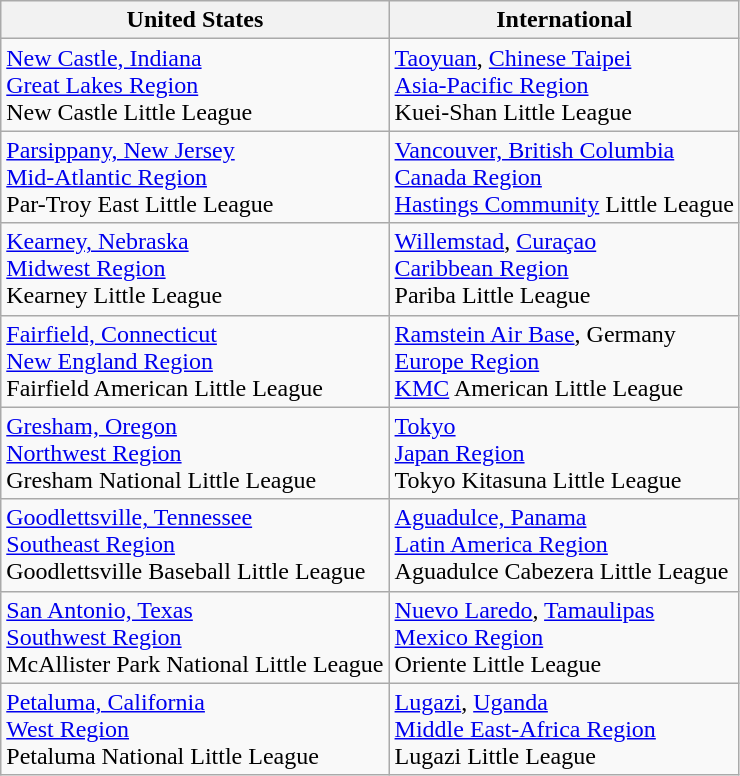<table class="wikitable">
<tr>
<th>United States</th>
<th>International</th>
</tr>
<tr>
<td> <a href='#'>New Castle, Indiana</a><br> <a href='#'>Great Lakes Region</a> <br> New Castle Little League</td>
<td> <a href='#'>Taoyuan</a>, <a href='#'>Chinese Taipei</a>  <br> <a href='#'>Asia-Pacific Region</a> <br> Kuei-Shan Little League</td>
</tr>
<tr>
<td> <a href='#'>Parsippany, New Jersey</a> <br> <a href='#'>Mid-Atlantic Region</a> <br> Par-Troy East Little League</td>
<td> <a href='#'>Vancouver, British Columbia</a> <br> <a href='#'>Canada Region</a> <br> <a href='#'>Hastings Community</a> Little League</td>
</tr>
<tr>
<td> <a href='#'>Kearney, Nebraska</a> <br> <a href='#'>Midwest Region</a> <br> Kearney Little League</td>
<td> <a href='#'>Willemstad</a>, <a href='#'>Curaçao</a> <br> <a href='#'>Caribbean Region</a> <br> Pariba Little League</td>
</tr>
<tr>
<td> <a href='#'>Fairfield, Connecticut</a> <br> <a href='#'>New England Region</a> <br> Fairfield American Little League</td>
<td> <a href='#'>Ramstein Air Base</a>, Germany <br> <a href='#'>Europe Region</a> <br> <a href='#'>KMC</a> American Little League</td>
</tr>
<tr>
<td> <a href='#'>Gresham, Oregon</a> <br> <a href='#'>Northwest Region</a> <br> Gresham National Little League</td>
<td> <a href='#'>Tokyo</a> <br>  <a href='#'>Japan Region</a> <br> Tokyo Kitasuna Little League</td>
</tr>
<tr>
<td> <a href='#'>Goodlettsville, Tennessee</a> <br> <a href='#'>Southeast Region</a> <br> Goodlettsville Baseball Little League</td>
<td> <a href='#'>Aguadulce, Panama</a> <br> <a href='#'>Latin America Region</a> <br> Aguadulce Cabezera Little League</td>
</tr>
<tr>
<td> <a href='#'>San Antonio, Texas</a> <br> <a href='#'>Southwest Region</a> <br> McAllister Park National Little League</td>
<td> <a href='#'>Nuevo Laredo</a>, <a href='#'>Tamaulipas</a> <br>  <a href='#'>Mexico Region</a> <br> Oriente Little League</td>
</tr>
<tr>
<td> <a href='#'>Petaluma, California</a> <br> <a href='#'>West Region</a> <br> Petaluma National Little League</td>
<td> <a href='#'>Lugazi</a>, <a href='#'>Uganda</a> <br> <a href='#'>Middle East-Africa Region</a> <br> Lugazi Little League</td>
</tr>
</table>
